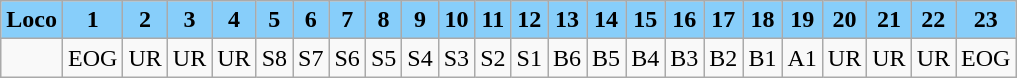<table class="wikitable plainrowheaders unsortable" style="text-align:center">
<tr>
<th scope="col" rowspan="1" style="background:lightskyblue;">Loco</th>
<th scope="col" rowspan="1" style="background:lightskyblue;">1</th>
<th scope="col" rowspan="1" style="background:lightskyblue;">2</th>
<th scope="col" rowspan="1" style="background:lightskyblue;">3</th>
<th scope="col" rowspan="1" style="background:lightskyblue;">4</th>
<th scope="col" rowspan="1" style="background:lightskyblue;">5</th>
<th scope="col" rowspan="1" style="background:lightskyblue;">6</th>
<th scope="col" rowspan="1" style="background:lightskyblue;">7</th>
<th scope="col" rowspan="1" style="background:lightskyblue;">8</th>
<th scope="col" rowspan="1" style="background:lightskyblue;">9</th>
<th scope="col" rowspan="1" style="background:lightskyblue;">10</th>
<th scope="col" rowspan="1" style="background:lightskyblue;">11</th>
<th scope="col" rowspan="1" style="background:lightskyblue;">12</th>
<th scope="col" rowspan="1" style="background:lightskyblue;">13</th>
<th scope="col" rowspan="1" style="background:lightskyblue;">14</th>
<th scope="col" rowspan="1" style="background:lightskyblue;">15</th>
<th scope="col" rowspan="1" style="background:lightskyblue;">16</th>
<th scope="col" rowspan="1" style="background:lightskyblue;">17</th>
<th scope="col" rowspan="1" style="background:lightskyblue;">18</th>
<th scope="col" rowspan="1" style="background:lightskyblue;">19</th>
<th scope="col" rowspan="1" style="background:lightskyblue;">20</th>
<th scope="col" rowspan="1" style="background:lightskyblue;">21</th>
<th scope="col" rowspan="1" style="background:lightskyblue;">22</th>
<th scope="col" rowspan="1" style="background:lightskyblue;">23</th>
</tr>
<tr>
<td></td>
<td>EOG</td>
<td>UR</td>
<td>UR</td>
<td>UR</td>
<td>S8</td>
<td>S7</td>
<td>S6</td>
<td>S5</td>
<td>S4</td>
<td>S3</td>
<td>S2</td>
<td>S1</td>
<td>B6</td>
<td>B5</td>
<td>B4</td>
<td>B3</td>
<td>B2</td>
<td>B1</td>
<td>A1</td>
<td>UR</td>
<td>UR</td>
<td>UR</td>
<td>EOG</td>
</tr>
</table>
